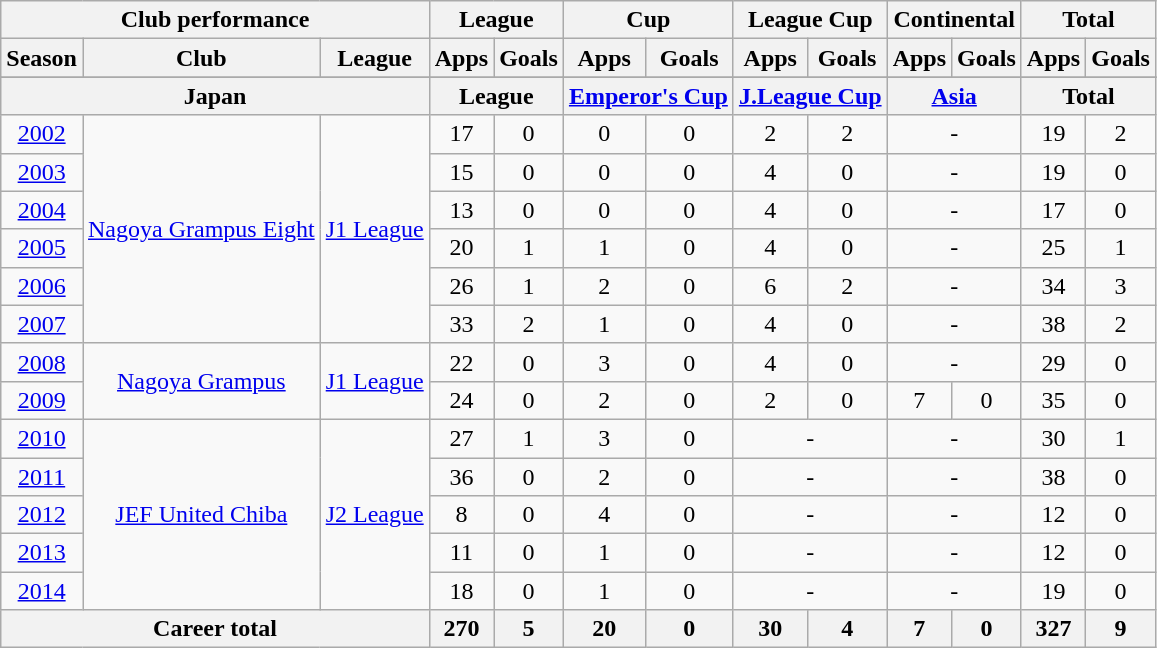<table class="wikitable" style="text-align:center">
<tr>
<th colspan=3>Club performance</th>
<th colspan=2>League</th>
<th colspan=2>Cup</th>
<th colspan=2>League Cup</th>
<th colspan=2>Continental</th>
<th colspan=2>Total</th>
</tr>
<tr>
<th>Season</th>
<th>Club</th>
<th>League</th>
<th>Apps</th>
<th>Goals</th>
<th>Apps</th>
<th>Goals</th>
<th>Apps</th>
<th>Goals</th>
<th>Apps</th>
<th>Goals</th>
<th>Apps</th>
<th>Goals</th>
</tr>
<tr>
</tr>
<tr>
<th colspan=3>Japan</th>
<th colspan=2>League</th>
<th colspan=2><a href='#'>Emperor's Cup</a></th>
<th colspan=2><a href='#'>J.League Cup</a></th>
<th colspan=2><a href='#'>Asia</a></th>
<th colspan=2>Total</th>
</tr>
<tr>
<td><a href='#'>2002</a></td>
<td rowspan="6"><a href='#'>Nagoya Grampus Eight</a></td>
<td rowspan="6"><a href='#'>J1 League</a></td>
<td>17</td>
<td>0</td>
<td>0</td>
<td>0</td>
<td>2</td>
<td>2</td>
<td colspan="2">-</td>
<td>19</td>
<td>2</td>
</tr>
<tr>
<td><a href='#'>2003</a></td>
<td>15</td>
<td>0</td>
<td>0</td>
<td>0</td>
<td>4</td>
<td>0</td>
<td colspan="2">-</td>
<td>19</td>
<td>0</td>
</tr>
<tr>
<td><a href='#'>2004</a></td>
<td>13</td>
<td>0</td>
<td>0</td>
<td>0</td>
<td>4</td>
<td>0</td>
<td colspan="2">-</td>
<td>17</td>
<td>0</td>
</tr>
<tr>
<td><a href='#'>2005</a></td>
<td>20</td>
<td>1</td>
<td>1</td>
<td>0</td>
<td>4</td>
<td>0</td>
<td colspan="2">-</td>
<td>25</td>
<td>1</td>
</tr>
<tr>
<td><a href='#'>2006</a></td>
<td>26</td>
<td>1</td>
<td>2</td>
<td>0</td>
<td>6</td>
<td>2</td>
<td colspan="2">-</td>
<td>34</td>
<td>3</td>
</tr>
<tr>
<td><a href='#'>2007</a></td>
<td>33</td>
<td>2</td>
<td>1</td>
<td>0</td>
<td>4</td>
<td>0</td>
<td colspan="2">-</td>
<td>38</td>
<td>2</td>
</tr>
<tr>
<td><a href='#'>2008</a></td>
<td rowspan="2"><a href='#'>Nagoya Grampus</a></td>
<td rowspan="2"><a href='#'>J1 League</a></td>
<td>22</td>
<td>0</td>
<td>3</td>
<td>0</td>
<td>4</td>
<td>0</td>
<td colspan="2">-</td>
<td>29</td>
<td>0</td>
</tr>
<tr>
<td><a href='#'>2009</a></td>
<td>24</td>
<td>0</td>
<td>2</td>
<td>0</td>
<td>2</td>
<td>0</td>
<td>7</td>
<td>0</td>
<td>35</td>
<td>0</td>
</tr>
<tr>
<td><a href='#'>2010</a></td>
<td rowspan="5"><a href='#'>JEF United Chiba</a></td>
<td rowspan="5"><a href='#'>J2 League</a></td>
<td>27</td>
<td>1</td>
<td>3</td>
<td>0</td>
<td colspan="2">-</td>
<td colspan="2">-</td>
<td>30</td>
<td>1</td>
</tr>
<tr>
<td><a href='#'>2011</a></td>
<td>36</td>
<td>0</td>
<td>2</td>
<td>0</td>
<td colspan="2">-</td>
<td colspan="2">-</td>
<td>38</td>
<td>0</td>
</tr>
<tr>
<td><a href='#'>2012</a></td>
<td>8</td>
<td>0</td>
<td>4</td>
<td>0</td>
<td colspan="2">-</td>
<td colspan="2">-</td>
<td>12</td>
<td>0</td>
</tr>
<tr>
<td><a href='#'>2013</a></td>
<td>11</td>
<td>0</td>
<td>1</td>
<td>0</td>
<td colspan="2">-</td>
<td colspan="2">-</td>
<td>12</td>
<td>0</td>
</tr>
<tr>
<td><a href='#'>2014</a></td>
<td>18</td>
<td>0</td>
<td>1</td>
<td>0</td>
<td colspan="2">-</td>
<td colspan="2">-</td>
<td>19</td>
<td>0</td>
</tr>
<tr>
<th colspan=3>Career total</th>
<th>270</th>
<th>5</th>
<th>20</th>
<th>0</th>
<th>30</th>
<th>4</th>
<th>7</th>
<th>0</th>
<th>327</th>
<th>9</th>
</tr>
</table>
